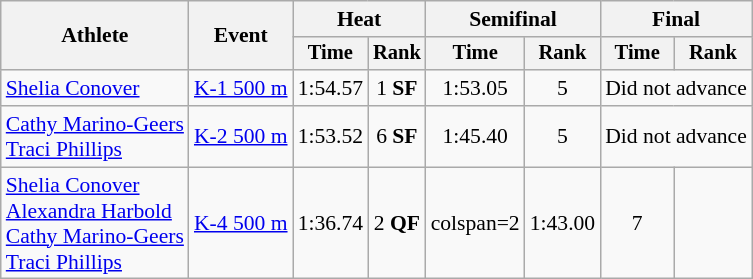<table class=wikitable style=font-size:90%;text-align:center>
<tr>
<th rowspan=2>Athlete</th>
<th rowspan=2>Event</th>
<th colspan=2>Heat</th>
<th colspan=2>Semifinal</th>
<th colspan=2>Final</th>
</tr>
<tr style=font-size:95%>
<th>Time</th>
<th>Rank</th>
<th>Time</th>
<th>Rank</th>
<th>Time</th>
<th>Rank</th>
</tr>
<tr>
<td align=left><a href='#'>Shelia Conover</a></td>
<td align=left><a href='#'>K-1 500 m</a></td>
<td>1:54.57</td>
<td>1 <strong>SF</strong></td>
<td>1:53.05</td>
<td>5</td>
<td colspan=2>Did not advance</td>
</tr>
<tr>
<td align=left><a href='#'>Cathy Marino-Geers</a><br><a href='#'>Traci Phillips</a></td>
<td align=left><a href='#'>K-2 500 m</a></td>
<td>1:53.52</td>
<td>6 <strong>SF</strong></td>
<td>1:45.40</td>
<td>5</td>
<td colspan=2>Did not advance</td>
</tr>
<tr>
<td align=left><a href='#'>Shelia Conover</a><br><a href='#'>Alexandra Harbold</a><br><a href='#'>Cathy Marino-Geers</a><br><a href='#'>Traci Phillips</a></td>
<td align=left><a href='#'>K-4 500 m</a></td>
<td>1:36.74</td>
<td>2 <strong>QF</strong></td>
<td>colspan=2 </td>
<td>1:43.00</td>
<td>7</td>
</tr>
</table>
